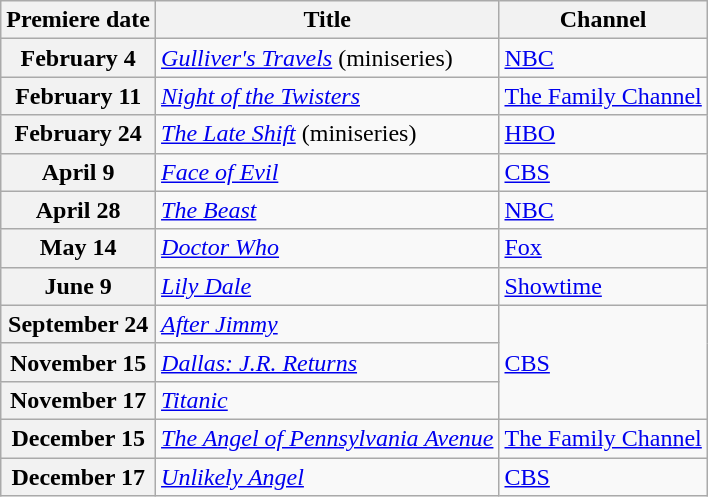<table class="wikitable">
<tr>
<th>Premiere date</th>
<th>Title</th>
<th>Channel</th>
</tr>
<tr>
<th>February 4</th>
<td><em><a href='#'>Gulliver's Travels</a></em> (miniseries)</td>
<td><a href='#'>NBC</a></td>
</tr>
<tr>
<th>February 11</th>
<td><em><a href='#'>Night of the Twisters</a></em></td>
<td><a href='#'>The Family Channel</a></td>
</tr>
<tr>
<th>February 24</th>
<td><em><a href='#'>The Late Shift</a></em> (miniseries)</td>
<td><a href='#'>HBO</a></td>
</tr>
<tr>
<th>April 9</th>
<td><em><a href='#'>Face of Evil</a></em></td>
<td><a href='#'>CBS</a></td>
</tr>
<tr>
<th>April 28</th>
<td><em><a href='#'>The Beast</a></em></td>
<td><a href='#'>NBC</a></td>
</tr>
<tr>
<th>May 14</th>
<td><em><a href='#'>Doctor Who</a></em></td>
<td><a href='#'>Fox</a></td>
</tr>
<tr>
<th>June 9</th>
<td><em><a href='#'>Lily Dale</a></em></td>
<td><a href='#'>Showtime</a></td>
</tr>
<tr>
<th>September 24</th>
<td><em><a href='#'>After Jimmy</a></em></td>
<td rowspan="3"><a href='#'>CBS</a></td>
</tr>
<tr>
<th>November 15</th>
<td><em><a href='#'>Dallas: J.R. Returns</a></em></td>
</tr>
<tr>
<th>November 17</th>
<td><em><a href='#'>Titanic</a></em></td>
</tr>
<tr>
<th>December 15</th>
<td><em><a href='#'>The Angel of Pennsylvania Avenue</a></em></td>
<td><a href='#'>The Family Channel</a></td>
</tr>
<tr>
<th>December 17</th>
<td><em><a href='#'>Unlikely Angel</a></em></td>
<td><a href='#'>CBS</a></td>
</tr>
</table>
